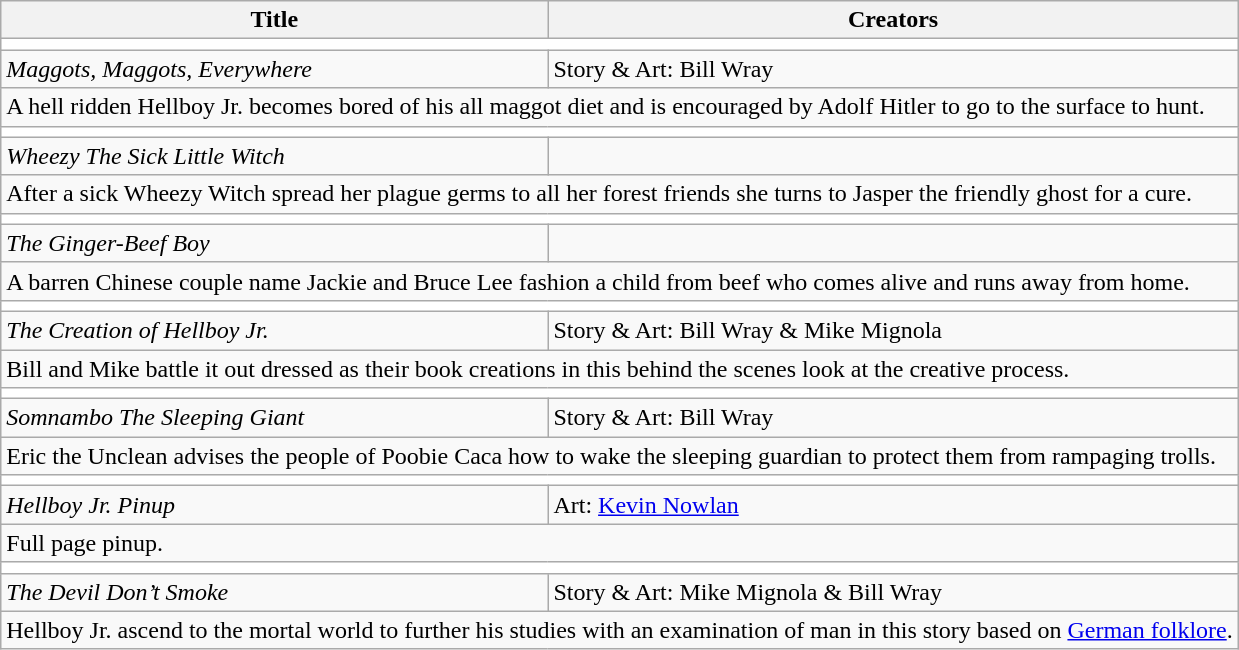<table class="wikitable">
<tr>
<th>Title</th>
<th>Creators</th>
</tr>
<tr>
<td colspan="6" bgcolor="#FFFFFF"></td>
</tr>
<tr>
<td><em>Maggots, Maggots, Everywhere</em></td>
<td>Story & Art: Bill Wray</td>
</tr>
<tr>
<td colspan="6">A hell ridden Hellboy Jr. becomes bored of his all maggot diet and is encouraged by Adolf Hitler to go to the surface to hunt.</td>
</tr>
<tr>
<td colspan="6" bgcolor="#FFFFFF"></td>
</tr>
<tr>
<td><em>Wheezy The Sick Little Witch</em></td>
<td></td>
</tr>
<tr>
<td colspan="6">After a sick Wheezy Witch spread her plague germs to all her forest friends she turns to Jasper the friendly ghost for a cure.</td>
</tr>
<tr>
<td colspan="6" bgcolor="#FFFFFF"></td>
</tr>
<tr>
<td><em>The Ginger-Beef Boy</em></td>
<td></td>
</tr>
<tr>
<td colspan="6">A barren Chinese couple name Jackie and Bruce Lee fashion a child from beef who comes alive and runs away from home.</td>
</tr>
<tr>
<td colspan="6" bgcolor="#FFFFFF"></td>
</tr>
<tr>
<td><em>The Creation of Hellboy Jr.</em></td>
<td>Story & Art: Bill Wray & Mike Mignola</td>
</tr>
<tr>
<td colspan="6">Bill and Mike battle it out dressed as their  book creations in this behind the scenes look at the creative process.</td>
</tr>
<tr>
<td colspan="6" bgcolor="#FFFFFF"></td>
</tr>
<tr>
<td><em>Somnambo The Sleeping Giant</em></td>
<td>Story & Art: Bill Wray</td>
</tr>
<tr>
<td colspan="6">Eric the Unclean advises the people of Poobie Caca how to wake the sleeping guardian to protect them from rampaging trolls.</td>
</tr>
<tr>
<td colspan="6" bgcolor="#FFFFFF"></td>
</tr>
<tr>
<td><em>Hellboy Jr. Pinup</em></td>
<td>Art: <a href='#'>Kevin Nowlan</a></td>
</tr>
<tr>
<td colspan="6">Full page pinup.</td>
</tr>
<tr>
<td colspan="6" bgcolor="#FFFFFF"></td>
</tr>
<tr>
<td><em>The Devil Don’t Smoke</em></td>
<td>Story & Art: Mike Mignola & Bill Wray</td>
</tr>
<tr>
<td colspan="6">Hellboy Jr. ascend to the mortal world to further his studies with an examination of man in this story based on <a href='#'>German folklore</a>.</td>
</tr>
</table>
